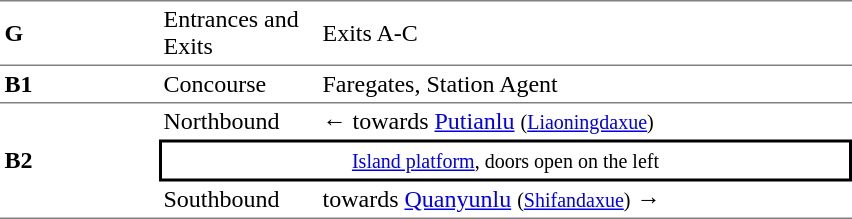<table cellspacing=0 cellpadding=3>
<tr>
<td style="border-top:solid 1px gray;border-bottom:solid 1px gray;" width=100><strong>G</strong></td>
<td style="border-top:solid 1px gray;border-bottom:solid 1px gray;" width=100>Entrances and Exits</td>
<td style="border-top:solid 1px gray;border-bottom:solid 1px gray;" width=350>Exits A-C</td>
</tr>
<tr>
<td style="border-bottom:solid 1px gray;"><strong>B1</strong></td>
<td style="border-bottom:solid 1px gray;">Concourse</td>
<td style="border-bottom:solid 1px gray;">Faregates, Station Agent</td>
</tr>
<tr>
<td style="border-bottom:solid 1px gray;" rowspan=3><strong>B2</strong></td>
<td>Northbound</td>
<td>←  towards <a href='#'>Putianlu</a> <small>(<a href='#'>Liaoningdaxue</a>)</small></td>
</tr>
<tr>
<td style="border-right:solid 2px black;border-left:solid 2px black;border-top:solid 2px black;border-bottom:solid 2px black;text-align:center;" colspan=2><small><a href='#'>Island platform</a>, doors open on the left</small></td>
</tr>
<tr>
<td style="border-bottom:solid 1px gray;">Southbound</td>
<td style="border-bottom:solid 1px gray;">  towards <a href='#'>Quanyunlu</a> <small>(<a href='#'>Shifandaxue</a>)</small> →</td>
</tr>
</table>
